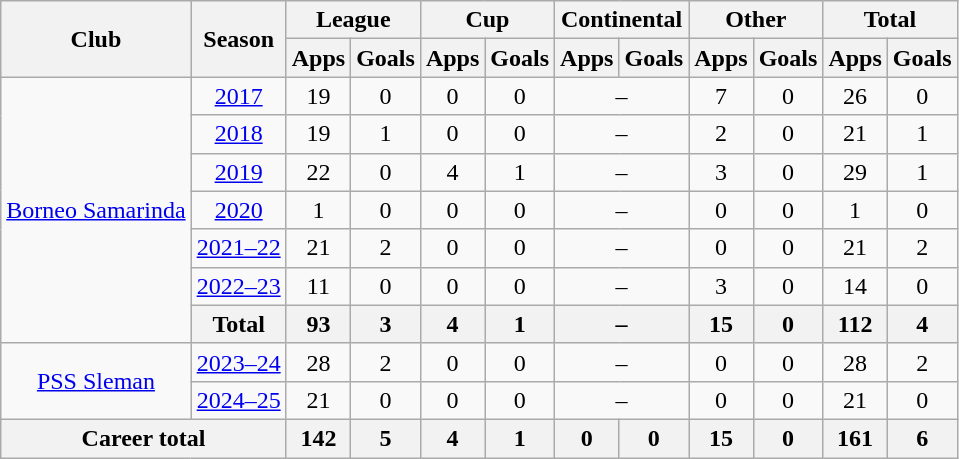<table class="wikitable" style="text-align:center">
<tr>
<th rowspan="2">Club</th>
<th rowspan="2">Season</th>
<th colspan="2">League</th>
<th colspan="2">Cup</th>
<th colspan="2">Continental</th>
<th colspan="2">Other</th>
<th colspan="2">Total</th>
</tr>
<tr>
<th>Apps</th>
<th>Goals</th>
<th>Apps</th>
<th>Goals</th>
<th>Apps</th>
<th>Goals</th>
<th>Apps</th>
<th>Goals</th>
<th>Apps</th>
<th>Goals</th>
</tr>
<tr>
<td rowspan="7" valign="center"><a href='#'>Borneo Samarinda</a></td>
<td><a href='#'>2017</a></td>
<td>19</td>
<td>0</td>
<td>0</td>
<td>0</td>
<td colspan=2>–</td>
<td>7</td>
<td>0</td>
<td>26</td>
<td>0</td>
</tr>
<tr>
<td><a href='#'>2018</a></td>
<td>19</td>
<td>1</td>
<td>0</td>
<td>0</td>
<td colspan=2>–</td>
<td>2</td>
<td>0</td>
<td>21</td>
<td>1</td>
</tr>
<tr>
<td><a href='#'>2019</a></td>
<td>22</td>
<td>0</td>
<td>4</td>
<td>1</td>
<td colspan=2>–</td>
<td>3</td>
<td>0</td>
<td>29</td>
<td>1</td>
</tr>
<tr>
<td><a href='#'>2020</a></td>
<td>1</td>
<td>0</td>
<td>0</td>
<td>0</td>
<td colspan=2>–</td>
<td>0</td>
<td>0</td>
<td>1</td>
<td>0</td>
</tr>
<tr>
<td><a href='#'>2021–22</a></td>
<td>21</td>
<td>2</td>
<td>0</td>
<td>0</td>
<td colspan=2>–</td>
<td>0</td>
<td>0</td>
<td>21</td>
<td>2</td>
</tr>
<tr>
<td><a href='#'>2022–23</a></td>
<td>11</td>
<td>0</td>
<td>0</td>
<td>0</td>
<td colspan=2>–</td>
<td>3</td>
<td>0</td>
<td>14</td>
<td>0</td>
</tr>
<tr>
<th colspan="1">Total</th>
<th>93</th>
<th>3</th>
<th>4</th>
<th>1</th>
<th colspan=2>–</th>
<th>15</th>
<th>0</th>
<th>112</th>
<th>4</th>
</tr>
<tr>
<td rowspan="2" valign="center"><a href='#'>PSS Sleman</a></td>
<td><a href='#'>2023–24</a></td>
<td>28</td>
<td>2</td>
<td>0</td>
<td>0</td>
<td colspan=2>–</td>
<td>0</td>
<td>0</td>
<td>28</td>
<td>2</td>
</tr>
<tr>
<td><a href='#'>2024–25</a></td>
<td>21</td>
<td>0</td>
<td>0</td>
<td>0</td>
<td colspan="2">–</td>
<td>0</td>
<td>0</td>
<td>21</td>
<td>0</td>
</tr>
<tr>
<th colspan="2">Career total</th>
<th>142</th>
<th>5</th>
<th>4</th>
<th>1</th>
<th>0</th>
<th>0</th>
<th>15</th>
<th>0</th>
<th>161</th>
<th>6</th>
</tr>
</table>
